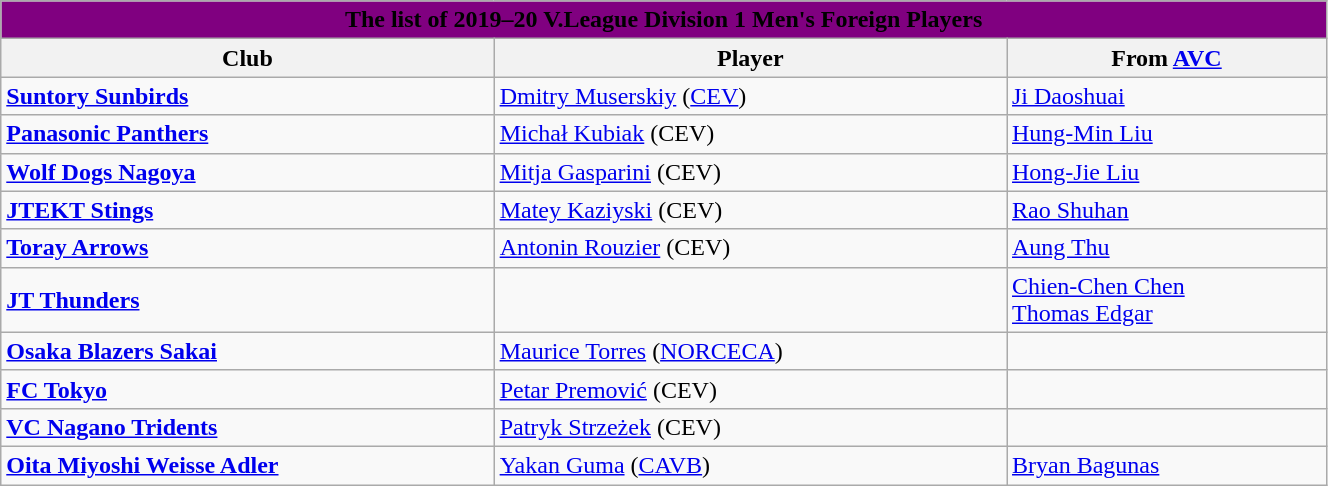<table class="wikitable" style="width: 70%; text-align:left;">
<tr>
<th style=background:purple colspan=3><span>The list of 2019–20 V.League Division 1 Men's Foreign Players</span></th>
</tr>
<tr>
<th>Club</th>
<th>Player</th>
<th>From <a href='#'>AVC</a></th>
</tr>
<tr>
<td><strong><a href='#'>Suntory Sunbirds</a></strong></td>
<td> <a href='#'>Dmitry Muserskiy</a> (<a href='#'>CEV</a>)</td>
<td> <a href='#'>Ji Daoshuai</a></td>
</tr>
<tr>
<td><strong><a href='#'>Panasonic Panthers</a></strong></td>
<td> <a href='#'>Michał Kubiak</a> (CEV)</td>
<td> <a href='#'>Hung-Min Liu</a></td>
</tr>
<tr>
<td><strong><a href='#'>Wolf Dogs Nagoya</a></strong></td>
<td> <a href='#'>Mitja Gasparini</a> (CEV)</td>
<td> <a href='#'>Hong-Jie Liu</a></td>
</tr>
<tr>
<td><strong><a href='#'>JTEKT Stings</a></strong></td>
<td> <a href='#'>Matey Kaziyski</a> (CEV)</td>
<td> <a href='#'>Rao Shuhan</a></td>
</tr>
<tr>
<td><strong><a href='#'>Toray Arrows</a></strong></td>
<td> <a href='#'>Antonin Rouzier</a> (CEV)</td>
<td> <a href='#'>Aung Thu</a></td>
</tr>
<tr>
<td><strong><a href='#'>JT Thunders</a></strong></td>
<td></td>
<td> <a href='#'>Chien-Chen Chen</a> <br> <a href='#'>Thomas Edgar</a></td>
</tr>
<tr>
<td><strong><a href='#'>Osaka Blazers Sakai</a></strong></td>
<td> <a href='#'>Maurice Torres</a> (<a href='#'>NORCECA</a>)</td>
<td></td>
</tr>
<tr>
<td><strong><a href='#'>FC Tokyo</a></strong></td>
<td> <a href='#'>Petar Premović</a> (CEV)</td>
<td></td>
</tr>
<tr>
<td><strong><a href='#'>VC Nagano Tridents</a></strong></td>
<td> <a href='#'>Patryk Strzeżek</a> (CEV)</td>
<td></td>
</tr>
<tr>
<td><strong><a href='#'>Oita Miyoshi Weisse Adler</a></strong></td>
<td> <a href='#'>Yakan Guma</a> (<a href='#'>CAVB</a>)</td>
<td> <a href='#'>Bryan Bagunas</a></td>
</tr>
</table>
